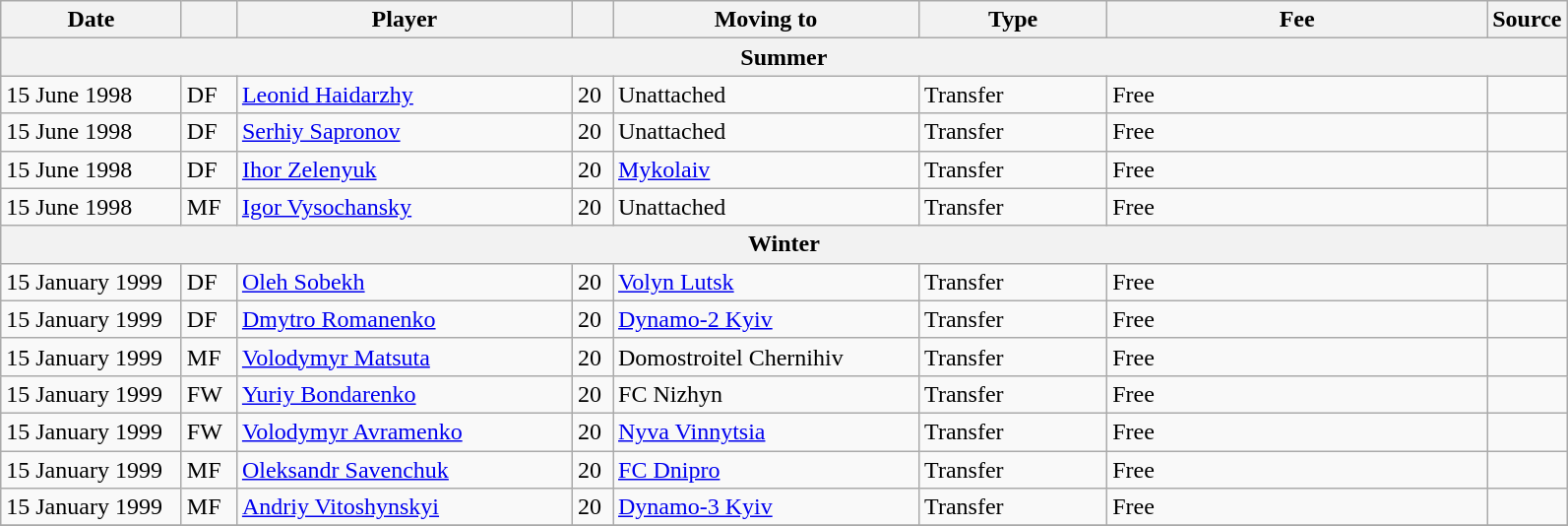<table class="wikitable sortable">
<tr>
<th style="width:115px;">Date</th>
<th style="width:30px;"></th>
<th style="width:220px;">Player</th>
<th style="width:20px;"></th>
<th style="width:200px;">Moving to</th>
<th style="width:120px;" class="unsortable">Type</th>
<th style="width:250px;" class="unsortable">Fee</th>
<th style="width:20px;">Source</th>
</tr>
<tr>
<th colspan=8>Summer</th>
</tr>
<tr>
<td>15 June 1998</td>
<td>DF</td>
<td> <a href='#'>Leonid Haidarzhy</a></td>
<td>20</td>
<td>Unattached</td>
<td>Transfer</td>
<td>Free</td>
<td></td>
</tr>
<tr>
<td>15 June 1998</td>
<td>DF</td>
<td> <a href='#'>Serhiy Sapronov</a></td>
<td>20</td>
<td>Unattached</td>
<td>Transfer</td>
<td>Free</td>
<td></td>
</tr>
<tr>
<td>15 June 1998</td>
<td>DF</td>
<td> <a href='#'>Ihor Zelenyuk</a></td>
<td>20</td>
<td><a href='#'>Mykolaiv</a></td>
<td>Transfer</td>
<td>Free</td>
<td></td>
</tr>
<tr>
<td>15 June 1998</td>
<td>MF</td>
<td> <a href='#'>Igor Vysochansky</a></td>
<td>20</td>
<td>Unattached</td>
<td>Transfer</td>
<td>Free</td>
<td></td>
</tr>
<tr>
<th colspan=8>Winter</th>
</tr>
<tr>
<td>15 January 1999</td>
<td>DF</td>
<td> <a href='#'>Oleh Sobekh</a></td>
<td>20</td>
<td> <a href='#'>Volyn Lutsk</a></td>
<td>Transfer</td>
<td>Free</td>
<td></td>
</tr>
<tr>
<td>15 January 1999</td>
<td>DF</td>
<td> <a href='#'>Dmytro Romanenko</a></td>
<td>20</td>
<td> <a href='#'>Dynamo-2 Kyiv</a></td>
<td>Transfer</td>
<td>Free</td>
<td></td>
</tr>
<tr>
<td>15 January 1999</td>
<td>MF</td>
<td> <a href='#'>Volodymyr Matsuta</a></td>
<td>20</td>
<td> Domostroitel Chernihiv</td>
<td>Transfer</td>
<td>Free</td>
<td></td>
</tr>
<tr>
<td>15 January 1999</td>
<td>FW</td>
<td> <a href='#'>Yuriy Bondarenko</a></td>
<td>20</td>
<td> FC Nizhyn</td>
<td>Transfer</td>
<td>Free</td>
<td></td>
</tr>
<tr>
<td>15 January 1999</td>
<td>FW</td>
<td> <a href='#'>Volodymyr Avramenko</a></td>
<td>20</td>
<td> <a href='#'>Nyva Vinnytsia</a></td>
<td>Transfer</td>
<td>Free</td>
<td></td>
</tr>
<tr>
<td>15 January 1999</td>
<td>MF</td>
<td> <a href='#'>Oleksandr Savenchuk</a></td>
<td>20</td>
<td> <a href='#'>FC Dnipro</a></td>
<td>Transfer</td>
<td>Free</td>
<td></td>
</tr>
<tr>
<td>15 January 1999</td>
<td>MF</td>
<td> <a href='#'>Andriy Vitoshynskyi</a></td>
<td>20</td>
<td> <a href='#'>Dynamo-3 Kyiv</a></td>
<td>Transfer</td>
<td>Free</td>
<td></td>
</tr>
<tr>
</tr>
</table>
